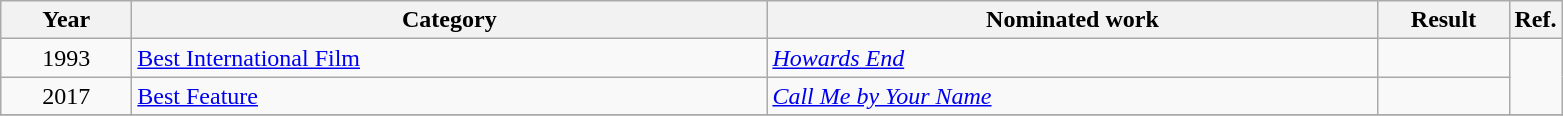<table class=wikitable>
<tr>
<th scope="col" style="width:5em;">Year</th>
<th scope="col" style="width:26em;">Category</th>
<th scope="col" style="width:25em;">Nominated work</th>
<th scope="col" style="width:5em;">Result</th>
<th>Ref.</th>
</tr>
<tr>
<td style="text-align:center;">1993</td>
<td><a href='#'>Best International Film</a></td>
<td><em><a href='#'>Howards End</a></em></td>
<td></td>
<td rowspan=2></td>
</tr>
<tr>
<td style="text-align:center;">2017</td>
<td><a href='#'>Best Feature</a></td>
<td><em><a href='#'>Call Me by Your Name</a></em></td>
<td></td>
</tr>
<tr>
</tr>
</table>
